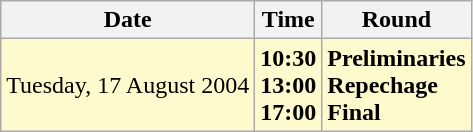<table class="wikitable">
<tr>
<th>Date</th>
<th>Time</th>
<th>Round</th>
</tr>
<tr>
<td style=background:lemonchiffon>Tuesday, 17 August 2004</td>
<td style=background:lemonchiffon><strong>10:30<br>13:00<br>17:00</strong></td>
<td style=background:lemonchiffon><strong>Preliminaries<br>Repechage<br>Final</strong></td>
</tr>
</table>
